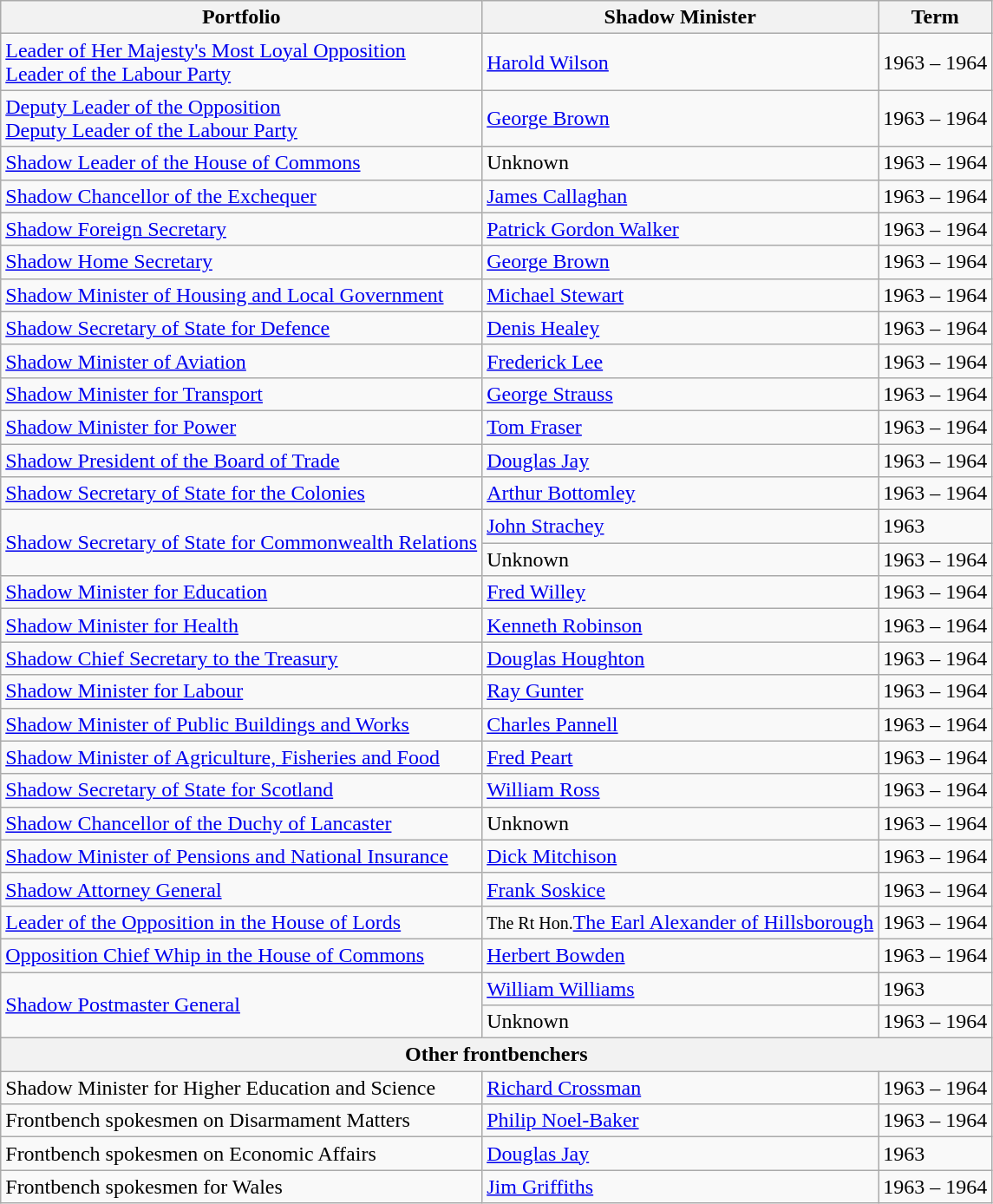<table class="wikitable">
<tr>
<th>Portfolio</th>
<th>Shadow Minister</th>
<th>Term</th>
</tr>
<tr>
<td><a href='#'>Leader of Her Majesty's Most Loyal Opposition</a><br><a href='#'>Leader of the Labour Party</a></td>
<td><a href='#'>Harold Wilson</a></td>
<td nowrap>1963 – 1964</td>
</tr>
<tr>
<td><a href='#'>Deputy Leader of the Opposition</a><br><a href='#'>Deputy Leader of the Labour Party</a></td>
<td><a href='#'>George Brown</a></td>
<td nowrap>1963 – 1964</td>
</tr>
<tr>
<td><a href='#'>Shadow Leader of the House of Commons</a></td>
<td>Unknown</td>
<td nowrap>1963 – 1964</td>
</tr>
<tr>
<td><a href='#'>Shadow Chancellor of the Exchequer</a></td>
<td><a href='#'>James Callaghan</a></td>
<td>1963 – 1964</td>
</tr>
<tr>
<td><a href='#'>Shadow Foreign Secretary</a></td>
<td><a href='#'>Patrick Gordon Walker</a></td>
<td>1963 – 1964</td>
</tr>
<tr>
<td><a href='#'>Shadow Home Secretary</a></td>
<td><a href='#'>George Brown</a></td>
<td>1963 – 1964</td>
</tr>
<tr>
<td><a href='#'>Shadow Minister of Housing and Local Government</a></td>
<td><a href='#'>Michael Stewart</a></td>
<td nowrap>1963 – 1964</td>
</tr>
<tr>
<td><a href='#'>Shadow Secretary of State for Defence</a></td>
<td><a href='#'>Denis Healey</a></td>
<td nowrap>1963 – 1964</td>
</tr>
<tr>
<td><a href='#'>Shadow Minister of Aviation</a></td>
<td><a href='#'>Frederick Lee</a></td>
<td nowrap>1963 – 1964</td>
</tr>
<tr>
<td><a href='#'>Shadow Minister for Transport</a></td>
<td><a href='#'>George Strauss</a></td>
<td nowrap>1963 – 1964</td>
</tr>
<tr>
<td><a href='#'>Shadow Minister for Power</a></td>
<td><a href='#'>Tom Fraser</a></td>
<td nowrap>1963 – 1964</td>
</tr>
<tr>
<td><a href='#'>Shadow President of the Board of Trade</a></td>
<td><a href='#'>Douglas Jay</a></td>
<td nowrap>1963 – 1964</td>
</tr>
<tr>
<td><a href='#'>Shadow Secretary of State for the Colonies</a></td>
<td><a href='#'>Arthur Bottomley</a></td>
<td nowrap>1963 – 1964</td>
</tr>
<tr>
<td rowspan="2"><a href='#'>Shadow Secretary of State for Commonwealth Relations</a></td>
<td><a href='#'>John Strachey</a></td>
<td nowrap>1963</td>
</tr>
<tr>
<td>Unknown</td>
<td nowrap>1963 – 1964</td>
</tr>
<tr>
<td><a href='#'>Shadow Minister for Education</a></td>
<td><a href='#'>Fred Willey</a></td>
<td nowrap>1963 – 1964</td>
</tr>
<tr>
<td><a href='#'>Shadow Minister for Health</a></td>
<td><a href='#'>Kenneth Robinson</a></td>
<td nowrap>1963 – 1964</td>
</tr>
<tr>
<td><a href='#'>Shadow Chief Secretary to the Treasury</a></td>
<td><a href='#'>Douglas Houghton</a></td>
<td nowrap>1963 – 1964</td>
</tr>
<tr>
<td><a href='#'>Shadow Minister for Labour</a></td>
<td><a href='#'>Ray Gunter</a></td>
<td nowrap>1963 – 1964</td>
</tr>
<tr>
<td><a href='#'>Shadow Minister of Public Buildings and Works</a></td>
<td><a href='#'>Charles Pannell</a></td>
<td nowrap>1963 – 1964</td>
</tr>
<tr>
<td><a href='#'>Shadow Minister of Agriculture, Fisheries and Food</a></td>
<td><a href='#'>Fred Peart</a></td>
<td nowrap>1963 – 1964</td>
</tr>
<tr>
<td><a href='#'>Shadow Secretary of State for Scotland</a></td>
<td><a href='#'>William Ross</a></td>
<td nowrap>1963 – 1964</td>
</tr>
<tr>
<td><a href='#'>Shadow Chancellor of the Duchy of Lancaster</a></td>
<td>Unknown</td>
<td nowrap>1963 – 1964</td>
</tr>
<tr>
<td><a href='#'>Shadow Minister of Pensions and National Insurance</a></td>
<td><a href='#'>Dick Mitchison</a></td>
<td nowrap>1963 – 1964</td>
</tr>
<tr>
<td><a href='#'>Shadow Attorney General</a></td>
<td><a href='#'>Frank Soskice</a></td>
<td nowrap>1963 – 1964</td>
</tr>
<tr>
<td><a href='#'>Leader of the Opposition in the House of Lords</a></td>
<td><small>The Rt Hon.</small><a href='#'>The Earl Alexander of Hillsborough</a></td>
<td nowrap>1963 – 1964</td>
</tr>
<tr>
<td><a href='#'>Opposition Chief Whip in the House of Commons</a></td>
<td><a href='#'>Herbert Bowden</a></td>
<td nowrap>1963 – 1964</td>
</tr>
<tr>
<td rowspan="2"><a href='#'>Shadow Postmaster General</a></td>
<td><a href='#'>William Williams</a></td>
<td nowrap>1963</td>
</tr>
<tr>
<td>Unknown</td>
<td nowrap>1963 – 1964</td>
</tr>
<tr>
<th colspan="3">Other frontbenchers</th>
</tr>
<tr>
<td>Shadow Minister for Higher Education and Science</td>
<td><a href='#'>Richard Crossman</a></td>
<td nowrap>1963 – 1964</td>
</tr>
<tr>
<td>Frontbench spokesmen on Disarmament Matters</td>
<td><a href='#'>Philip Noel-Baker</a></td>
<td nowrap>1963 – 1964</td>
</tr>
<tr>
<td>Frontbench spokesmen on Economic Affairs</td>
<td><a href='#'>Douglas Jay</a></td>
<td nowrap>1963</td>
</tr>
<tr>
<td>Frontbench spokesmen for Wales</td>
<td><a href='#'>Jim Griffiths</a></td>
<td nowrap>1963 – 1964</td>
</tr>
</table>
